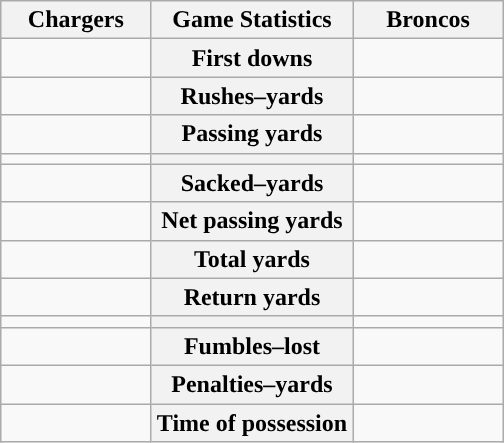<table class="wikitable" style="margin: 1em auto 1em auto">
<tr>
<th style="width:30%;">Chargers</th>
<th style="width:40%;">Game Statistics</th>
<th style="width:30%;">Broncos</th>
</tr>
<tr>
<td style="text-align:right;"></td>
<th>First downs</th>
<td></td>
</tr>
<tr>
<td style="text-align:right;"></td>
<th>Rushes–yards</th>
<td></td>
</tr>
<tr>
<td style="text-align:right;"></td>
<th>Passing yards</th>
<td></td>
</tr>
<tr>
<td style="text-align:right;"></td>
<th></th>
<td></td>
</tr>
<tr>
<td style="text-align:right;"></td>
<th>Sacked–yards</th>
<td></td>
</tr>
<tr>
<td style="text-align:right;"></td>
<th>Net passing yards</th>
<td></td>
</tr>
<tr>
<td style="text-align:right;"></td>
<th>Total yards</th>
<td></td>
</tr>
<tr>
<td style="text-align:right;"></td>
<th>Return yards</th>
<td></td>
</tr>
<tr>
<td style="text-align:right;"></td>
<th></th>
<td></td>
</tr>
<tr>
<td style="text-align:right;"></td>
<th>Fumbles–lost</th>
<td></td>
</tr>
<tr>
<td style="text-align:right;"></td>
<th>Penalties–yards</th>
<td></td>
</tr>
<tr>
<td style="text-align:right;"></td>
<th>Time of possession</th>
<td></td>
</tr>
</table>
